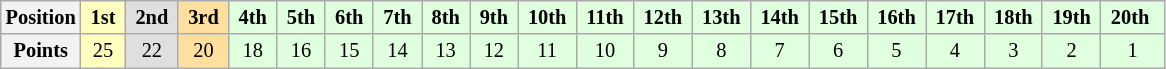<table class="wikitable" style="font-size:85%; text-align:center">
<tr>
<th>Position</th>
<td style="background:#ffffbf;"> <strong>1st</strong> </td>
<td style="background:#dfdfdf;"> <strong>2nd</strong> </td>
<td style="background:#ffdf9f;"> <strong>3rd</strong> </td>
<td style="background:#dfffdf;"> <strong>4th</strong> </td>
<td style="background:#dfffdf;"> <strong>5th</strong> </td>
<td style="background:#dfffdf;"> <strong>6th</strong> </td>
<td style="background:#dfffdf;"> <strong>7th</strong> </td>
<td style="background:#dfffdf;"> <strong>8th</strong> </td>
<td style="background:#dfffdf;"> <strong>9th</strong> </td>
<td style="background:#dfffdf;"> <strong>10th</strong> </td>
<td style="background:#dfffdf;"> <strong>11th</strong> </td>
<td style="background:#dfffdf;"> <strong>12th</strong> </td>
<td style="background:#dfffdf;"> <strong>13th</strong> </td>
<td style="background:#dfffdf;"> <strong>14th</strong> </td>
<td style="background:#dfffdf;"> <strong>15th</strong> </td>
<td style="background:#dfffdf;"> <strong>16th</strong> </td>
<td style="background:#dfffdf;"> <strong>17th</strong> </td>
<td style="background:#dfffdf;"> <strong>18th</strong> </td>
<td style="background:#dfffdf;"> <strong>19th</strong> </td>
<td style="background:#dfffdf;"> <strong>20th </strong> </td>
</tr>
<tr>
<th>Points</th>
<td style="background:#ffffbf;">25</td>
<td style="background:#dfdfdf;">22</td>
<td style="background:#ffdf9f;">20</td>
<td style="background:#dfffdf;">18</td>
<td style="background:#dfffdf;">16</td>
<td style="background:#dfffdf;">15</td>
<td style="background:#dfffdf;">14</td>
<td style="background:#dfffdf;">13</td>
<td style="background:#dfffdf;">12</td>
<td style="background:#dfffdf;">11</td>
<td style="background:#dfffdf;">10</td>
<td style="background:#dfffdf;">9</td>
<td style="background:#dfffdf;">8</td>
<td style="background:#dfffdf;">7</td>
<td style="background:#dfffdf;">6</td>
<td style="background:#dfffdf;">5</td>
<td style="background:#dfffdf;">4</td>
<td style="background:#dfffdf;">3</td>
<td style="background:#dfffdf;">2</td>
<td style="background:#dfffdf;">1</td>
</tr>
</table>
